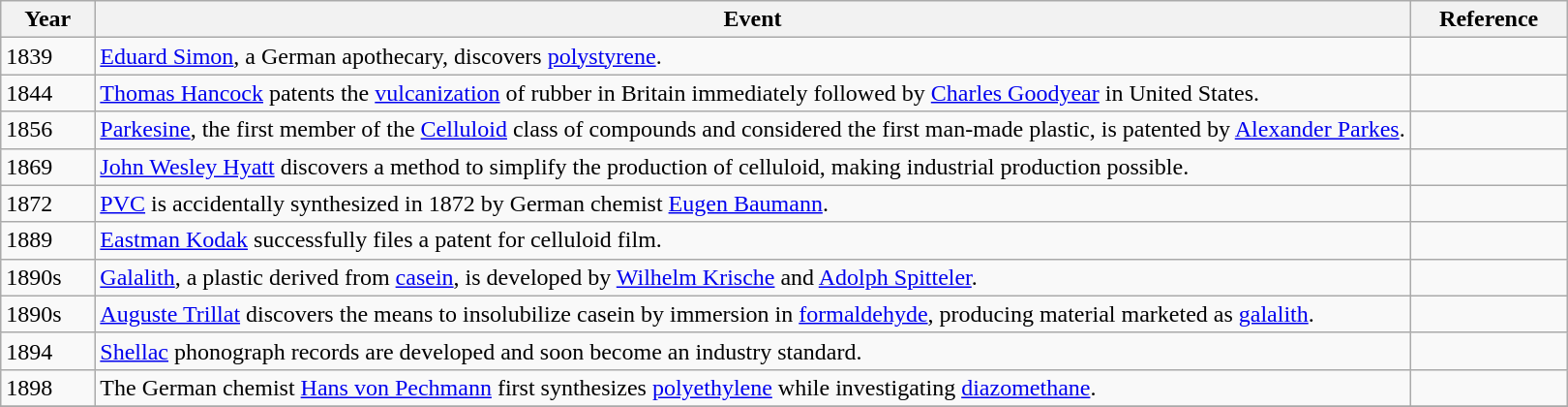<table class="wikitable">
<tr>
<th style="width:6%">Year</th>
<th>Event</th>
<th style="width:10%">Reference</th>
</tr>
<tr>
<td>1839</td>
<td><a href='#'>Eduard Simon</a>, a German apothecary, discovers <a href='#'>polystyrene</a>.</td>
<td></td>
</tr>
<tr>
<td>1844</td>
<td><a href='#'>Thomas Hancock</a> patents the <a href='#'>vulcanization</a> of rubber in Britain immediately followed by <a href='#'>Charles Goodyear</a> in United States.</td>
<td></td>
</tr>
<tr>
<td>1856</td>
<td><a href='#'>Parkesine</a>, the first member of the <a href='#'>Celluloid</a> class of compounds and considered the first man-made plastic, is patented by <a href='#'>Alexander Parkes</a>.</td>
<td></td>
</tr>
<tr>
<td>1869</td>
<td><a href='#'>John Wesley Hyatt</a> discovers a method to simplify the production of celluloid, making industrial production possible.</td>
<td></td>
</tr>
<tr>
<td>1872</td>
<td><a href='#'>PVC</a> is accidentally synthesized in 1872 by German chemist <a href='#'>Eugen Baumann</a>.</td>
<td></td>
</tr>
<tr>
<td>1889</td>
<td><a href='#'>Eastman Kodak</a> successfully files a patent for celluloid film.</td>
<td></td>
</tr>
<tr>
<td>1890s</td>
<td><a href='#'>Galalith</a>, a plastic derived from <a href='#'>casein</a>, is developed by <a href='#'>Wilhelm Krische</a> and <a href='#'>Adolph Spitteler</a>.</td>
<td></td>
</tr>
<tr>
<td>1890s</td>
<td><a href='#'>Auguste Trillat</a> discovers the means to insolubilize casein by immersion in <a href='#'>formaldehyde</a>, producing material marketed as <a href='#'>galalith</a>.</td>
<td></td>
</tr>
<tr>
<td>1894</td>
<td><a href='#'>Shellac</a> phonograph records are developed and soon become an industry standard.</td>
<td></td>
</tr>
<tr>
<td>1898</td>
<td>The German chemist <a href='#'>Hans von Pechmann</a> first synthesizes <a href='#'>polyethylene</a> while investigating <a href='#'>diazomethane</a>.</td>
<td></td>
</tr>
<tr>
</tr>
</table>
